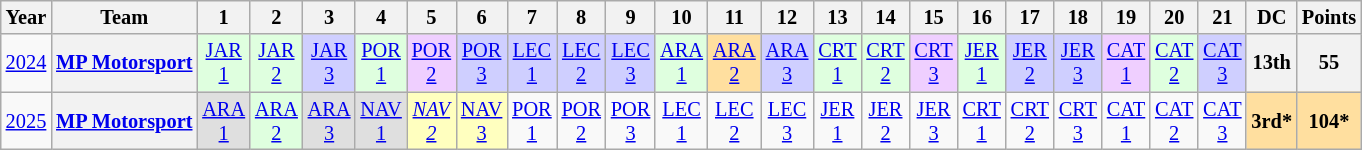<table class="wikitable" style="text-align:center; font-size:85%">
<tr>
<th>Year</th>
<th>Team</th>
<th>1</th>
<th>2</th>
<th>3</th>
<th>4</th>
<th>5</th>
<th>6</th>
<th>7</th>
<th>8</th>
<th>9</th>
<th>10</th>
<th>11</th>
<th>12</th>
<th>13</th>
<th>14</th>
<th>15</th>
<th>16</th>
<th>17</th>
<th>18</th>
<th>19</th>
<th>20</th>
<th>21</th>
<th>DC</th>
<th>Points</th>
</tr>
<tr>
<td><a href='#'>2024</a></td>
<th><a href='#'>MP Motorsport</a></th>
<td style="background:#DFFFDF"><a href='#'>JAR<br>1</a><br></td>
<td style="background:#DFFFDF"><a href='#'>JAR<br>2</a><br></td>
<td style="background:#CFCFFF"><a href='#'>JAR<br>3</a><br></td>
<td style="background:#DFFFDF"><a href='#'>POR<br>1</a><br></td>
<td style="background:#EFCFFF"><a href='#'>POR<br>2</a><br></td>
<td style="background:#CFCFFF"><a href='#'>POR<br>3</a><br></td>
<td style="background:#CFCFFF"><a href='#'>LEC<br>1</a><br></td>
<td style="background:#CFCFFF"><a href='#'>LEC<br>2</a><br></td>
<td style="background:#CFCFFF"><a href='#'>LEC<br>3</a><br></td>
<td style="background:#DFFFDF"><a href='#'>ARA<br>1</a><br></td>
<td style="background:#FFDF9F"><a href='#'>ARA<br>2</a><br></td>
<td style="background:#CFCFFF"><a href='#'>ARA<br>3</a><br></td>
<td style="background:#DFFFDF"><a href='#'>CRT<br>1</a><br></td>
<td style="background:#DFFFDF"><a href='#'>CRT<br>2</a><br></td>
<td style="background:#EFCFFF"><a href='#'>CRT<br>3</a><br></td>
<td style="background:#DFFFDF"><a href='#'>JER<br>1</a><br></td>
<td style="background:#CFCFFF"><a href='#'>JER<br>2</a><br></td>
<td style="background:#CFCFFF"><a href='#'>JER<br>3</a><br></td>
<td style="background:#EFCFFF"><a href='#'>CAT<br>1</a><br></td>
<td style="background:#DFFFDF"><a href='#'>CAT<br>2</a><br></td>
<td style="background:#CFCFFF"><a href='#'>CAT<br>3</a><br></td>
<th>13th</th>
<th>55</th>
</tr>
<tr>
<td><a href='#'>2025</a></td>
<th nowrap><a href='#'>MP Motorsport</a></th>
<td style="background:#DFDFDF;"><a href='#'>ARA<br>1</a><br></td>
<td style="background:#DFFFDF;"><a href='#'>ARA<br>2</a><br></td>
<td style="background:#DFDFDF;"><a href='#'>ARA<br>3</a><br></td>
<td style="background:#DFDFDF;"><a href='#'>NAV<br>1</a><br></td>
<td style="background:#FFFFBF;"><em><a href='#'>NAV<br>2</a></em><br></td>
<td style="background:#FFFFBF;"><a href='#'>NAV<br>3</a><br></td>
<td style="background:#;"><a href='#'>POR<br>1</a><br></td>
<td style="background:#;"><a href='#'>POR<br>2</a><br></td>
<td style="background:#;"><a href='#'>POR<br>3</a><br></td>
<td style="background:#;"><a href='#'>LEC<br>1</a><br></td>
<td style="background:#;"><a href='#'>LEC<br>2</a><br></td>
<td style="background:#;"><a href='#'>LEC<br>3</a><br></td>
<td style="background:#;"><a href='#'>JER<br>1</a><br></td>
<td style="background:#;"><a href='#'>JER<br>2</a><br></td>
<td style="background:#;"><a href='#'>JER<br>3</a><br></td>
<td style="background:#;"><a href='#'>CRT<br>1</a><br></td>
<td style="background:#;"><a href='#'>CRT<br>2</a><br></td>
<td style="background:#;"><a href='#'>CRT<br>3</a><br></td>
<td style="background:#;"><a href='#'>CAT<br>1</a><br></td>
<td style="background:#;"><a href='#'>CAT<br>2</a><br></td>
<td style="background:#;"><a href='#'>CAT<br>3</a><br></td>
<th style="background:#FFDF9F;">3rd*</th>
<th style="background:#FFDF9F;">104*</th>
</tr>
</table>
